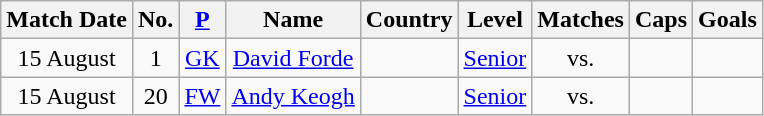<table class="wikitable" style="text-align: center;">
<tr>
<th>Match Date</th>
<th>No.</th>
<th><a href='#'>P</a></th>
<th>Name</th>
<th>Country</th>
<th>Level</th>
<th>Matches</th>
<th>Caps</th>
<th>Goals</th>
</tr>
<tr>
<td>15 August</td>
<td>1</td>
<td><a href='#'>GK</a></td>
<td><a href='#'>David Forde</a></td>
<td></td>
<td><a href='#'>Senior</a></td>
<td>vs. </td>
<td></td>
<td></td>
</tr>
<tr>
<td>15 August</td>
<td>20</td>
<td><a href='#'>FW</a></td>
<td><a href='#'>Andy Keogh</a></td>
<td></td>
<td><a href='#'>Senior</a></td>
<td>vs. </td>
<td></td>
<td></td>
</tr>
</table>
